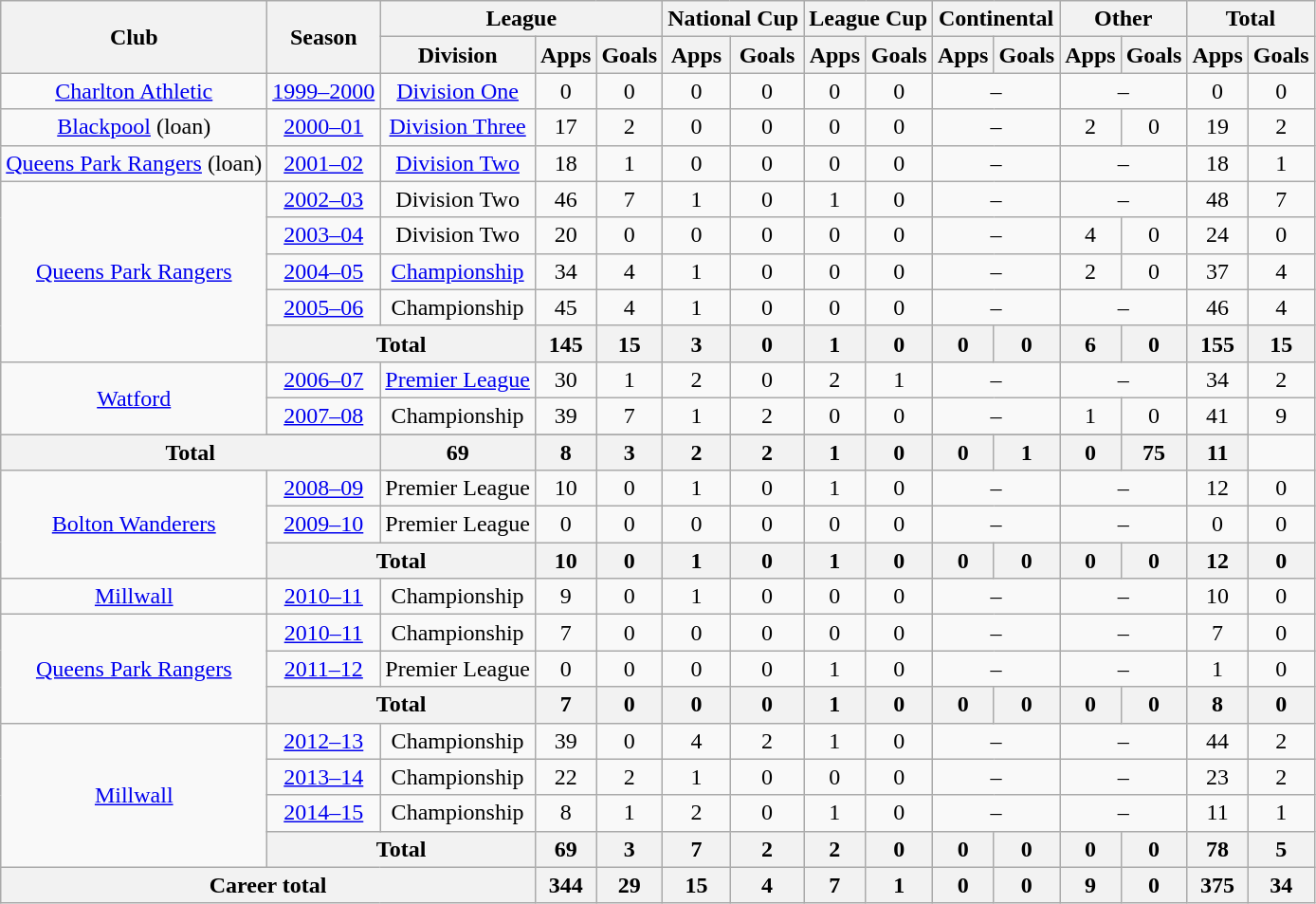<table class="wikitable" style="text-align:center">
<tr>
<th rowspan="2">Club</th>
<th rowspan="2">Season</th>
<th colspan="3">League</th>
<th colspan="2">National Cup</th>
<th colspan="2">League Cup</th>
<th colspan="2">Continental</th>
<th colspan="2">Other</th>
<th colspan="2">Total</th>
</tr>
<tr>
<th>Division</th>
<th>Apps</th>
<th>Goals</th>
<th>Apps</th>
<th>Goals</th>
<th>Apps</th>
<th>Goals</th>
<th>Apps</th>
<th>Goals</th>
<th>Apps</th>
<th>Goals</th>
<th>Apps</th>
<th>Goals</th>
</tr>
<tr>
<td><a href='#'>Charlton Athletic</a></td>
<td><a href='#'>1999–2000</a></td>
<td><a href='#'>Division One</a></td>
<td>0</td>
<td>0</td>
<td>0</td>
<td>0</td>
<td>0</td>
<td>0</td>
<td colspan="2">–</td>
<td colspan="2">–</td>
<td>0</td>
<td>0</td>
</tr>
<tr>
<td><a href='#'>Blackpool</a> (loan)</td>
<td><a href='#'>2000–01</a></td>
<td><a href='#'>Division Three</a></td>
<td>17</td>
<td>2</td>
<td>0</td>
<td>0</td>
<td>0</td>
<td>0</td>
<td colspan="2">–</td>
<td>2</td>
<td>0</td>
<td>19</td>
<td>2</td>
</tr>
<tr>
<td><a href='#'>Queens Park Rangers</a> (loan)</td>
<td><a href='#'>2001–02</a></td>
<td><a href='#'>Division Two</a></td>
<td>18</td>
<td>1</td>
<td>0</td>
<td>0</td>
<td>0</td>
<td>0</td>
<td colspan="2">–</td>
<td colspan="2">–</td>
<td>18</td>
<td>1</td>
</tr>
<tr>
<td rowspan="5"><a href='#'>Queens Park Rangers</a></td>
<td><a href='#'>2002–03</a></td>
<td>Division Two</td>
<td>46</td>
<td>7</td>
<td>1</td>
<td>0</td>
<td>1</td>
<td>0</td>
<td colspan="2">–</td>
<td colspan="2">–</td>
<td>48</td>
<td>7</td>
</tr>
<tr>
<td><a href='#'>2003–04</a></td>
<td>Division Two</td>
<td>20</td>
<td>0</td>
<td>0</td>
<td>0</td>
<td>0</td>
<td>0</td>
<td colspan="2">–</td>
<td>4</td>
<td>0</td>
<td>24</td>
<td>0</td>
</tr>
<tr>
<td><a href='#'>2004–05</a></td>
<td><a href='#'>Championship</a></td>
<td>34</td>
<td>4</td>
<td>1</td>
<td>0</td>
<td>0</td>
<td>0</td>
<td colspan="2">–</td>
<td>2</td>
<td>0</td>
<td>37</td>
<td>4</td>
</tr>
<tr>
<td><a href='#'>2005–06</a></td>
<td>Championship</td>
<td>45</td>
<td>4</td>
<td>1</td>
<td>0</td>
<td>0</td>
<td>0</td>
<td colspan="2">–</td>
<td colspan="2">–</td>
<td>46</td>
<td>4</td>
</tr>
<tr>
<th colspan="2">Total</th>
<th>145</th>
<th>15</th>
<th>3</th>
<th>0</th>
<th>1</th>
<th>0</th>
<th>0</th>
<th>0</th>
<th>6</th>
<th>0</th>
<th>155</th>
<th>15</th>
</tr>
<tr>
<td rowspan="3"><a href='#'>Watford</a></td>
<td><a href='#'>2006–07</a></td>
<td><a href='#'>Premier League</a></td>
<td>30</td>
<td>1</td>
<td>2</td>
<td>0</td>
<td>2</td>
<td>1</td>
<td colspan="2">–</td>
<td colspan="2">–</td>
<td>34</td>
<td>2</td>
</tr>
<tr>
<td><a href='#'>2007–08</a></td>
<td>Championship</td>
<td>39</td>
<td>7</td>
<td>1</td>
<td>2</td>
<td>0</td>
<td>0</td>
<td colspan="2">–</td>
<td>1</td>
<td>0</td>
<td>41</td>
<td>9</td>
</tr>
<tr>
</tr>
<tr>
<th colspan="2">Total</th>
<th>69</th>
<th>8</th>
<th>3</th>
<th>2</th>
<th>2</th>
<th>1</th>
<th>0</th>
<th>0</th>
<th>1</th>
<th>0</th>
<th>75</th>
<th>11</th>
</tr>
<tr>
<td rowspan="3"><a href='#'>Bolton Wanderers</a></td>
<td><a href='#'>2008–09</a></td>
<td>Premier League</td>
<td>10</td>
<td>0</td>
<td>1</td>
<td>0</td>
<td>1</td>
<td>0</td>
<td colspan="2">–</td>
<td colspan="2">–</td>
<td>12</td>
<td>0</td>
</tr>
<tr>
<td><a href='#'>2009–10</a></td>
<td>Premier League</td>
<td>0</td>
<td>0</td>
<td>0</td>
<td>0</td>
<td>0</td>
<td>0</td>
<td colspan="2">–</td>
<td colspan="2">–</td>
<td>0</td>
<td>0</td>
</tr>
<tr>
<th colspan="2">Total</th>
<th>10</th>
<th>0</th>
<th>1</th>
<th>0</th>
<th>1</th>
<th>0</th>
<th>0</th>
<th>0</th>
<th>0</th>
<th>0</th>
<th>12</th>
<th>0</th>
</tr>
<tr>
<td><a href='#'>Millwall</a></td>
<td><a href='#'>2010–11</a></td>
<td>Championship</td>
<td>9</td>
<td>0</td>
<td>1</td>
<td>0</td>
<td>0</td>
<td>0</td>
<td colspan="2">–</td>
<td colspan="2">–</td>
<td>10</td>
<td>0</td>
</tr>
<tr>
<td rowspan="3"><a href='#'>Queens Park Rangers</a></td>
<td><a href='#'>2010–11</a></td>
<td>Championship</td>
<td>7</td>
<td>0</td>
<td>0</td>
<td>0</td>
<td>0</td>
<td>0</td>
<td colspan="2">–</td>
<td colspan="2">–</td>
<td>7</td>
<td>0</td>
</tr>
<tr>
<td><a href='#'>2011–12</a></td>
<td>Premier League</td>
<td>0</td>
<td>0</td>
<td>0</td>
<td>0</td>
<td>1</td>
<td>0</td>
<td colspan="2">–</td>
<td colspan="2">–</td>
<td>1</td>
<td>0</td>
</tr>
<tr>
<th colspan="2">Total</th>
<th>7</th>
<th>0</th>
<th>0</th>
<th>0</th>
<th>1</th>
<th>0</th>
<th>0</th>
<th>0</th>
<th>0</th>
<th>0</th>
<th>8</th>
<th>0</th>
</tr>
<tr>
<td rowspan="4"><a href='#'>Millwall</a></td>
<td><a href='#'>2012–13</a></td>
<td>Championship</td>
<td>39</td>
<td>0</td>
<td>4</td>
<td>2</td>
<td>1</td>
<td>0</td>
<td colspan="2">–</td>
<td colspan="2">–</td>
<td>44</td>
<td>2</td>
</tr>
<tr>
<td><a href='#'>2013–14</a></td>
<td>Championship</td>
<td>22</td>
<td>2</td>
<td>1</td>
<td>0</td>
<td>0</td>
<td>0</td>
<td colspan="2">–</td>
<td colspan="2">–</td>
<td>23</td>
<td>2</td>
</tr>
<tr>
<td><a href='#'>2014–15</a></td>
<td>Championship</td>
<td>8</td>
<td>1</td>
<td>2</td>
<td>0</td>
<td>1</td>
<td>0</td>
<td colspan="2">–</td>
<td colspan="2">–</td>
<td>11</td>
<td>1</td>
</tr>
<tr>
<th colspan="2">Total</th>
<th>69</th>
<th>3</th>
<th>7</th>
<th>2</th>
<th>2</th>
<th>0</th>
<th>0</th>
<th>0</th>
<th>0</th>
<th>0</th>
<th>78</th>
<th>5</th>
</tr>
<tr>
<th colspan="3">Career total</th>
<th>344</th>
<th>29</th>
<th>15</th>
<th>4</th>
<th>7</th>
<th>1</th>
<th>0</th>
<th>0</th>
<th>9</th>
<th>0</th>
<th>375</th>
<th>34</th>
</tr>
</table>
